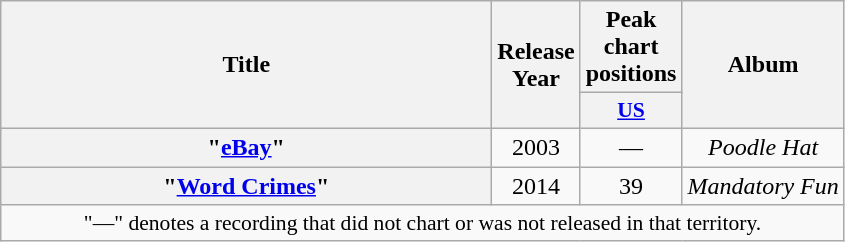<table class="wikitable plainrowheaders" style="text-align:center;">
<tr>
<th scope="col" rowspan="2" style="width:20em;">Title</th>
<th scope="col" rowspan="2">Release<br>Year</th>
<th scope="col" colspan="1"><span>Peak chart positions</span></th>
<th scope="col" rowspan="2">Album</th>
</tr>
<tr>
<th scope="col" style="width:3em;font-size:90%;"><a href='#'>US</a><br></th>
</tr>
<tr>
<th scope="row">"<a href='#'>eBay</a>"</th>
<td>2003</td>
<td>—</td>
<td><em>Poodle Hat</em></td>
</tr>
<tr>
<th scope="row">"<a href='#'>Word Crimes</a>"</th>
<td>2014</td>
<td>39</td>
<td><em>Mandatory Fun</em></td>
</tr>
<tr>
<td colspan="5" style="font-size:90%">"—" denotes a recording that did not chart or was not released in that territory.</td>
</tr>
</table>
